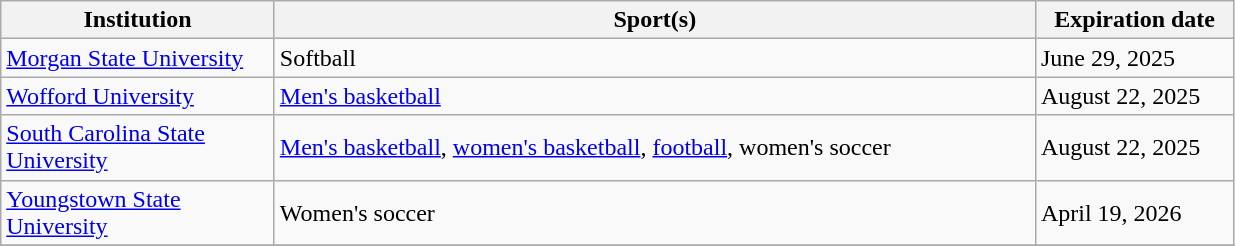<table class="wikitable">
<tr>
<th width=175>Institution</th>
<th width=500>Sport(s)</th>
<th width=125>Expiration date</th>
</tr>
<tr>
<td><a href='#'>Morgan State University</a></td>
<td>Softball</td>
<td>June 29, 2025</td>
</tr>
<tr>
<td><a href='#'>Wofford University</a></td>
<td><a href='#'>Men's basketball</a></td>
<td>August 22, 2025</td>
</tr>
<tr>
<td><a href='#'>South Carolina State University</a></td>
<td><a href='#'>Men's basketball</a>, <a href='#'>women's basketball</a>, <a href='#'>football</a>, women's soccer</td>
<td>August 22, 2025</td>
</tr>
<tr>
<td><a href='#'>Youngstown State University</a></td>
<td>Women's soccer</td>
<td>April 19, 2026</td>
</tr>
<tr>
</tr>
</table>
